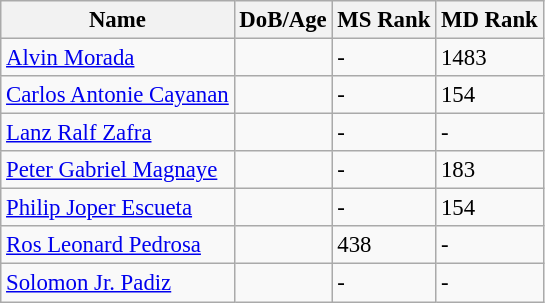<table class="wikitable" style="text-align: left; font-size:95%;">
<tr>
<th>Name</th>
<th>DoB/Age</th>
<th>MS Rank</th>
<th>MD Rank</th>
</tr>
<tr>
<td><a href='#'>Alvin Morada</a></td>
<td></td>
<td>-</td>
<td>1483</td>
</tr>
<tr>
<td><a href='#'>Carlos Antonie Cayanan</a></td>
<td></td>
<td>-</td>
<td>154</td>
</tr>
<tr>
<td><a href='#'>Lanz Ralf Zafra</a></td>
<td></td>
<td>-</td>
<td>-</td>
</tr>
<tr>
<td><a href='#'>Peter Gabriel Magnaye</a></td>
<td></td>
<td>-</td>
<td>183</td>
</tr>
<tr>
<td><a href='#'>Philip Joper Escueta</a></td>
<td></td>
<td>-</td>
<td>154</td>
</tr>
<tr>
<td><a href='#'>Ros Leonard Pedrosa</a></td>
<td></td>
<td>438</td>
<td>-</td>
</tr>
<tr>
<td><a href='#'>Solomon Jr. Padiz</a></td>
<td></td>
<td>-</td>
<td>-</td>
</tr>
</table>
